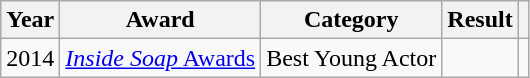<table class="wikitable">
<tr>
<th>Year</th>
<th>Award</th>
<th>Category</th>
<th>Result</th>
<th></th>
</tr>
<tr>
<td>2014</td>
<td><a href='#'><em>Inside Soap</em> Awards</a></td>
<td>Best Young Actor</td>
<td></td>
<td align="center"></td>
</tr>
</table>
